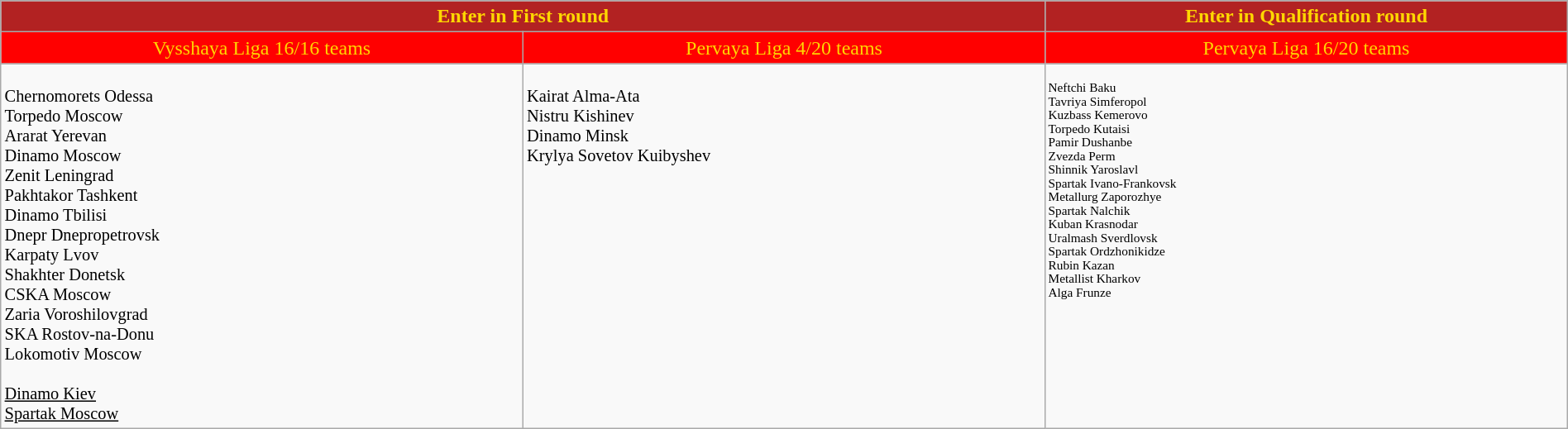<table class="wikitable" style="width:100%;">
<tr style="background:Firebrick; text-align:center;">
<td style="width:67%; color:Gold" colspan="2"><strong>Enter in First round</strong></td>
<td style="width:33%; color:Gold" colspan="1"><strong>Enter in Qualification round</strong></td>
</tr>
<tr style="background:Red;">
<td style="text-align:center; width:33%; color:Gold" colspan=1>Vysshaya Liga 16/16 teams</td>
<td style="text-align:center; width:33%; color:Gold" colspan=1>Pervaya Liga 4/20 teams</td>
<td style="text-align:center; width:33%; color:Gold" colspan=1>Pervaya Liga 16/20 teams</td>
</tr>
<tr style="vertical-align:top; font-size:85%;">
<td><br> Chernomorets Odessa<br>
 Torpedo Moscow<br>
 Ararat Yerevan<br>
 Dinamo Moscow<br>
 Zenit Leningrad<br>
 Pakhtakor Tashkent<br>
 Dinamo Tbilisi<br>
 Dnepr Dnepropetrovsk<br>
 Karpaty Lvov<br>
 Shakhter Donetsk<br>
 CSKA Moscow<br>
 Zaria Voroshilovgrad<br>
 SKA Rostov-na-Donu<br>
 Lokomotiv Moscow<br><br> <u>Dinamo Kiev</u><br>
 <u>Spartak Moscow</u><br></td>
<td><br> Kairat Alma-Ata<br>
 Nistru Kishinev<br>
 Dinamo Minsk<br>
 Krylya Sovetov Kuibyshev<br></td>
<td style="font-size:75%;"><br> Neftchi Baku<br>
 Tavriya Simferopol<br>
 Kuzbass Kemerovo<br>
 Torpedo Kutaisi<br>
 Pamir Dushanbe<br>
 Zvezda Perm<br>
 Shinnik Yaroslavl<br>
 Spartak Ivano-Frankovsk<br>
 Metallurg Zaporozhye<br>
 Spartak Nalchik<br>
 Kuban Krasnodar<br>
 Uralmash Sverdlovsk<br>
 Spartak Ordzhonikidze<br>
 Rubin Kazan<br>
 Metallist Kharkov<br>
 Alga Frunze<br></td>
</tr>
</table>
